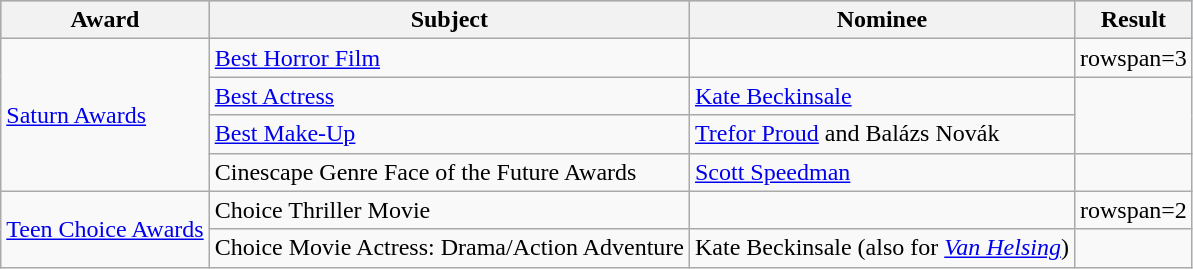<table class="wikitable">
<tr style="background:#b0c4de; text-align:center;">
<th>Award</th>
<th>Subject</th>
<th>Nominee</th>
<th>Result</th>
</tr>
<tr>
<td rowspan=4><a href='#'>Saturn Awards</a></td>
<td><a href='#'>Best Horror Film</a></td>
<td></td>
<td>rowspan=3  </td>
</tr>
<tr>
<td><a href='#'>Best Actress</a></td>
<td><a href='#'>Kate Beckinsale</a></td>
</tr>
<tr>
<td><a href='#'>Best Make-Up</a></td>
<td><a href='#'>Trefor Proud</a> and Balázs Novák</td>
</tr>
<tr>
<td>Cinescape Genre Face of the Future Awards</td>
<td><a href='#'>Scott Speedman</a></td>
<td></td>
</tr>
<tr>
<td rowspan=2><a href='#'>Teen Choice Awards</a></td>
<td>Choice Thriller Movie</td>
<td></td>
<td>rowspan=2  </td>
</tr>
<tr>
<td>Choice Movie Actress: Drama/Action Adventure</td>
<td>Kate Beckinsale (also for <em><a href='#'>Van Helsing</a></em>)</td>
</tr>
</table>
